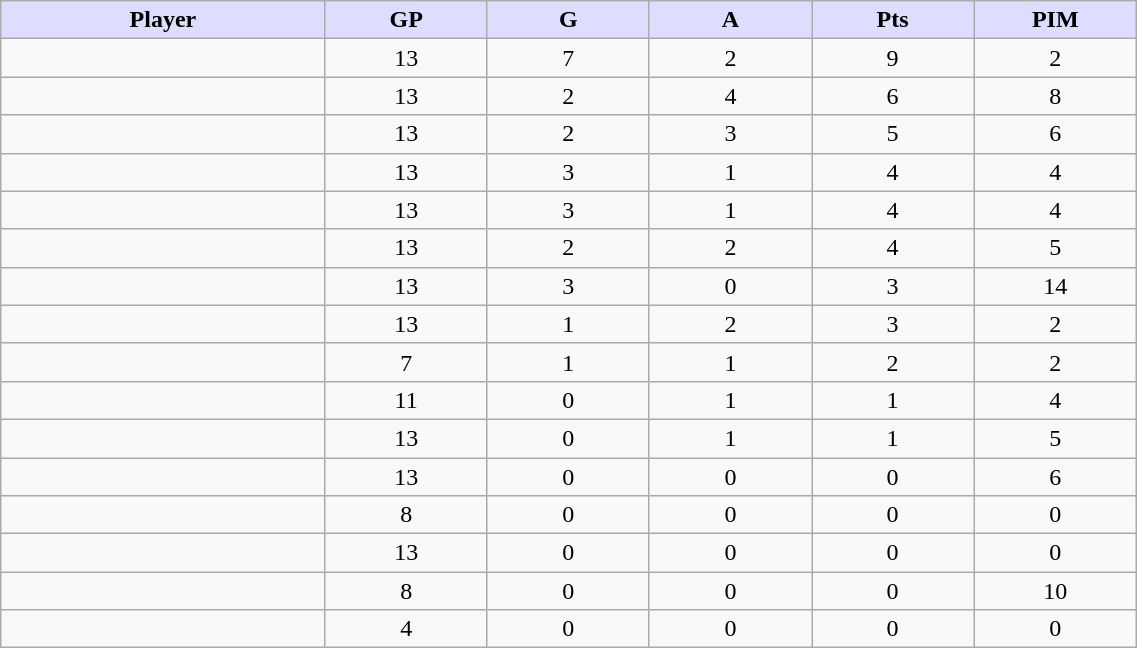<table style="width:60%;" class="wikitable sortable">
<tr style="text-align:center;">
<th style="background:#ddf; width:10%;">Player</th>
<th style="background:#ddf; width:5%;">GP</th>
<th style="background:#ddf; width:5%;">G</th>
<th style="background:#ddf; width:5%;">A</th>
<th style="background:#ddf; width:5%;">Pts</th>
<th style="background:#ddf; width:5%;">PIM</th>
</tr>
<tr style="text-align:center;">
<td style="text-align:right;"></td>
<td>13</td>
<td>7</td>
<td>2</td>
<td>9</td>
<td>2</td>
</tr>
<tr style="text-align:center;">
<td style="text-align:right;"></td>
<td>13</td>
<td>2</td>
<td>4</td>
<td>6</td>
<td>8</td>
</tr>
<tr style="text-align:center;">
<td style="text-align:right;"></td>
<td>13</td>
<td>2</td>
<td>3</td>
<td>5</td>
<td>6</td>
</tr>
<tr style="text-align:center;">
<td style="text-align:right;"></td>
<td>13</td>
<td>3</td>
<td>1</td>
<td>4</td>
<td>4</td>
</tr>
<tr style="text-align:center;">
<td style="text-align:right;"></td>
<td>13</td>
<td>3</td>
<td>1</td>
<td>4</td>
<td>4</td>
</tr>
<tr style="text-align:center;">
<td style="text-align:right;"></td>
<td>13</td>
<td>2</td>
<td>2</td>
<td>4</td>
<td>5</td>
</tr>
<tr style="text-align:center;">
<td style="text-align:right;"></td>
<td>13</td>
<td>3</td>
<td>0</td>
<td>3</td>
<td>14</td>
</tr>
<tr style="text-align:center;">
<td style="text-align:right;"></td>
<td>13</td>
<td>1</td>
<td>2</td>
<td>3</td>
<td>2</td>
</tr>
<tr style="text-align:center;">
<td style="text-align:right;"></td>
<td>7</td>
<td>1</td>
<td>1</td>
<td>2</td>
<td>2</td>
</tr>
<tr style="text-align:center;">
<td style="text-align:right;"></td>
<td>11</td>
<td>0</td>
<td>1</td>
<td>1</td>
<td>4</td>
</tr>
<tr style="text-align:center;">
<td style="text-align:right;"></td>
<td>13</td>
<td>0</td>
<td>1</td>
<td>1</td>
<td>5</td>
</tr>
<tr style="text-align:center;">
<td style="text-align:right;"></td>
<td>13</td>
<td>0</td>
<td>0</td>
<td>0</td>
<td>6</td>
</tr>
<tr style="text-align:center;">
<td style="text-align:right;"></td>
<td>8</td>
<td>0</td>
<td>0</td>
<td>0</td>
<td>0</td>
</tr>
<tr style="text-align:center;">
<td style="text-align:right;"></td>
<td>13</td>
<td>0</td>
<td>0</td>
<td>0</td>
<td>0</td>
</tr>
<tr style="text-align:center;">
<td style="text-align:right;"></td>
<td>8</td>
<td>0</td>
<td>0</td>
<td>0</td>
<td>10</td>
</tr>
<tr style="text-align:center;">
<td style="text-align:right;"></td>
<td>4</td>
<td>0</td>
<td>0</td>
<td>0</td>
<td>0</td>
</tr>
</table>
